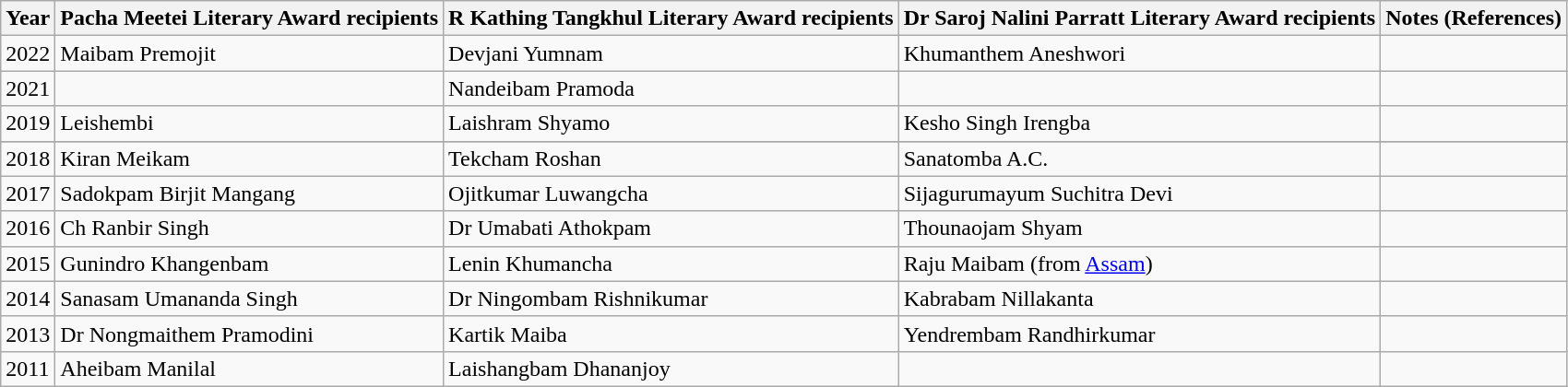<table class = "wikitable">
<tr>
<th>Year</th>
<th>Pacha Meetei Literary Award recipients</th>
<th>R Kathing Tangkhul Literary Award recipients</th>
<th>Dr Saroj Nalini Parratt Literary Award recipients</th>
<th>Notes (References)</th>
</tr>
<tr>
<td>2022</td>
<td>Maibam Premojit</td>
<td>Devjani Yumnam</td>
<td>Khumanthem Aneshwori</td>
<td></td>
</tr>
<tr>
<td>2021</td>
<td></td>
<td>Nandeibam Pramoda</td>
<td></td>
<td></td>
</tr>
<tr>
<td>2019</td>
<td>Leishembi</td>
<td>Laishram Shyamo</td>
<td>Kesho Singh Irengba</td>
<td></td>
</tr>
<tr>
</tr>
<tr>
<td>2018</td>
<td>Kiran Meikam</td>
<td>Tekcham Roshan</td>
<td>Sanatomba A.C.</td>
<td></td>
</tr>
<tr>
<td>2017</td>
<td>Sadokpam Birjit Mangang</td>
<td>Ojitkumar Luwangcha</td>
<td>Sijagurumayum Suchitra Devi</td>
<td></td>
</tr>
<tr>
<td>2016</td>
<td>Ch Ranbir Singh</td>
<td>Dr Umabati Athokpam</td>
<td>Thounaojam Shyam</td>
<td></td>
</tr>
<tr>
<td>2015</td>
<td>Gunindro Khangenbam</td>
<td>Lenin Khumancha</td>
<td>Raju Maibam (from <a href='#'>Assam</a>)</td>
<td></td>
</tr>
<tr>
<td>2014</td>
<td>Sanasam Umananda Singh</td>
<td>Dr Ningombam Rishnikumar</td>
<td>Kabrabam Nillakanta</td>
<td></td>
</tr>
<tr>
<td>2013</td>
<td>Dr Nongmaithem Pramodini</td>
<td>Kartik Maiba</td>
<td>Yendrembam Randhirkumar</td>
<td></td>
</tr>
<tr>
<td>2011</td>
<td>Aheibam Manilal</td>
<td>Laishangbam Dhananjoy</td>
<td></td>
<td></td>
</tr>
</table>
